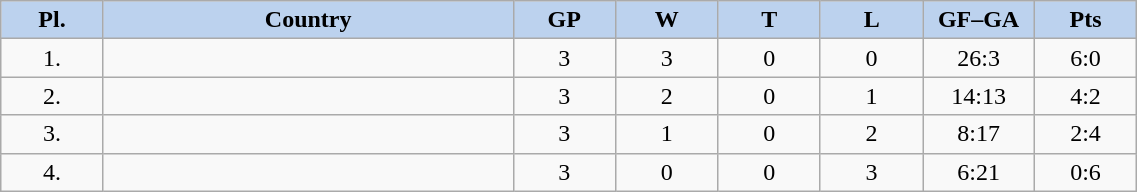<table class="wikitable" width="60%">
<tr style="font-weight:bold; background-color:#BCD2EE;" align="center" |>
<td width="5%">Pl.</td>
<td width="20%">Country</td>
<td width="5%">GP</td>
<td width="5%">W</td>
<td width="5%">T</td>
<td width="5%">L</td>
<td width="5%">GF–GA</td>
<td width="5%">Pts</td>
</tr>
<tr align="center">
<td>1.</td>
<td style="text-align:left;"></td>
<td>3</td>
<td>3</td>
<td>0</td>
<td>0</td>
<td>26:3</td>
<td>6:0</td>
</tr>
<tr align="center">
<td>2.</td>
<td style="text-align:left;"></td>
<td>3</td>
<td>2</td>
<td>0</td>
<td>1</td>
<td>14:13</td>
<td>4:2</td>
</tr>
<tr align="center">
<td>3.</td>
<td style="text-align:left;"></td>
<td>3</td>
<td>1</td>
<td>0</td>
<td>2</td>
<td>8:17</td>
<td>2:4</td>
</tr>
<tr align="center">
<td>4.</td>
<td style="text-align:left;"></td>
<td>3</td>
<td>0</td>
<td>0</td>
<td>3</td>
<td>6:21</td>
<td>0:6</td>
</tr>
</table>
